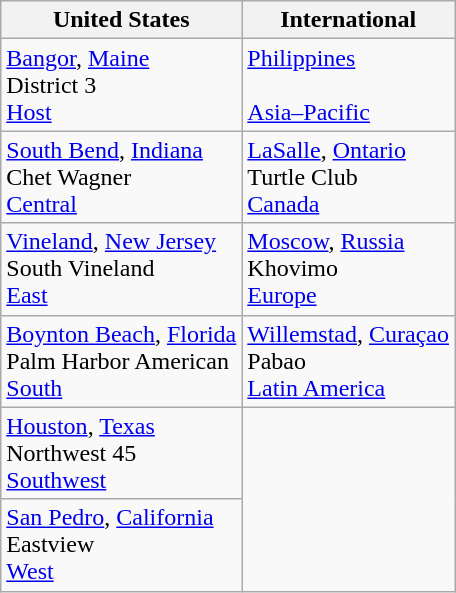<table class="wikitable">
<tr>
<th>United States</th>
<th>International</th>
</tr>
<tr>
<td> <a href='#'>Bangor</a>, <a href='#'>Maine</a><br>District 3<br><a href='#'>Host</a></td>
<td> <a href='#'>Philippines</a><br><br><a href='#'>Asia–Pacific</a></td>
</tr>
<tr>
<td> <a href='#'>South Bend</a>, <a href='#'>Indiana</a><br> Chet Wagner <br><a href='#'>Central</a></td>
<td> <a href='#'>LaSalle</a>, <a href='#'>Ontario</a><br>Turtle Club<br><a href='#'>Canada</a></td>
</tr>
<tr>
<td> <a href='#'>Vineland</a>, <a href='#'>New Jersey</a><br> South Vineland<br><a href='#'>East</a></td>
<td> <a href='#'>Moscow</a>, <a href='#'>Russia</a><br> Khovimo <br><a href='#'>Europe</a></td>
</tr>
<tr>
<td> <a href='#'>Boynton Beach</a>, <a href='#'>Florida</a><br>Palm Harbor American<br><a href='#'>South</a></td>
<td> <a href='#'>Willemstad</a>, <a href='#'>Curaçao</a><br> Pabao <br><a href='#'>Latin America</a></td>
</tr>
<tr>
<td> <a href='#'>Houston</a>, <a href='#'>Texas</a><br>Northwest 45<br><a href='#'>Southwest</a></td>
<td rowspan=2></td>
</tr>
<tr>
<td> <a href='#'>San Pedro</a>, <a href='#'>California</a><br>Eastview<br><a href='#'>West</a></td>
</tr>
</table>
